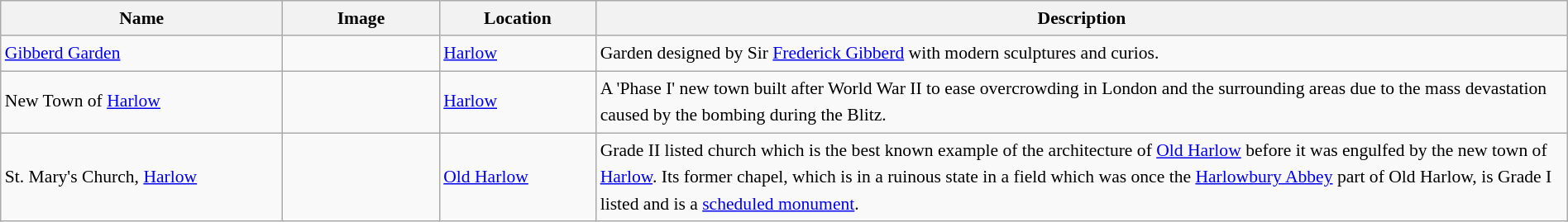<table class="wikitable sortable" style="font-size:90%;width:100%;border:0px;text-align:left;line-height:150%;">
<tr>
<th width="18%">Name</th>
<th width="10%" class="unsortable">Image</th>
<th width="10%">Location</th>
<th width="62%" class="unsortable">Description</th>
</tr>
<tr>
<td><a href='#'>Gibberd Garden</a></td>
<td></td>
<td><a href='#'>Harlow</a></td>
<td>Garden designed by Sir <a href='#'>Frederick Gibberd</a> with modern sculptures and curios.</td>
</tr>
<tr>
<td>New Town of <a href='#'>Harlow</a></td>
<td></td>
<td><a href='#'>Harlow</a></td>
<td>A 'Phase I' new town built after World War II to ease overcrowding in London and the surrounding areas due to the mass devastation caused by the bombing during the Blitz.</td>
</tr>
<tr>
<td Harlow>St. Mary's Church, <a href='#'>Harlow</a></td>
<td></td>
<td><a href='#'>Old Harlow</a></td>
<td>Grade II listed church which is the best known example of the architecture of <a href='#'>Old Harlow</a> before it was engulfed by the new town of <a href='#'>Harlow</a>. Its former chapel, which is in a ruinous state in a field which was once the <a href='#'>Harlowbury Abbey</a> part of Old Harlow, is Grade I listed and is a <a href='#'>scheduled monument</a>.</td>
</tr>
<tr>
</tr>
</table>
